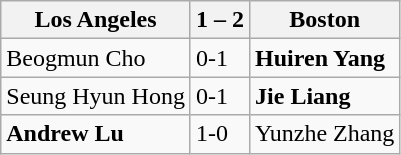<table class="wikitable">
<tr>
<th>Los Angeles</th>
<th>1 – 2</th>
<th>Boston</th>
</tr>
<tr>
<td>Beogmun Cho</td>
<td>0-1</td>
<td><strong>Huiren Yang</strong></td>
</tr>
<tr>
<td>Seung Hyun Hong</td>
<td>0-1</td>
<td><strong>Jie Liang</strong></td>
</tr>
<tr>
<td><strong>Andrew Lu</strong></td>
<td>1-0</td>
<td>Yunzhe Zhang</td>
</tr>
</table>
